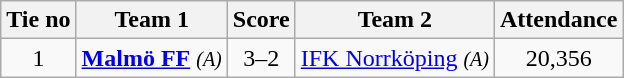<table class="wikitable" style="text-align:center">
<tr>
<th style= width="40px">Tie no</th>
<th style= width="150px">Team 1</th>
<th style= width="60px">Score</th>
<th style= width="150px">Team 2</th>
<th style= width="30px">Attendance</th>
</tr>
<tr>
<td>1</td>
<td><strong><a href='#'>Malmö FF</a></strong> <em><small>(A)</small></em></td>
<td>3–2</td>
<td><a href='#'>IFK Norrköping</a> <em><small>(A)</small></em></td>
<td>20,356</td>
</tr>
</table>
